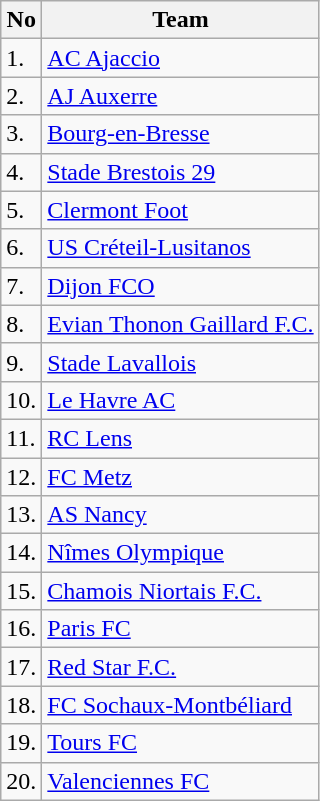<table class="wikitable" style="text-align: left">
<tr>
<th>No</th>
<th>Team</th>
</tr>
<tr>
<td>1.</td>
<td><a href='#'>AC Ajaccio</a></td>
</tr>
<tr>
<td>2.</td>
<td><a href='#'>AJ Auxerre</a></td>
</tr>
<tr>
<td>3.</td>
<td><a href='#'>Bourg-en-Bresse</a></td>
</tr>
<tr>
<td>4.</td>
<td><a href='#'>Stade Brestois 29</a></td>
</tr>
<tr>
<td>5.</td>
<td><a href='#'>Clermont Foot</a></td>
</tr>
<tr>
<td>6.</td>
<td><a href='#'>US Créteil-Lusitanos</a></td>
</tr>
<tr>
<td>7.</td>
<td><a href='#'>Dijon FCO</a></td>
</tr>
<tr>
<td>8.</td>
<td><a href='#'>Evian Thonon Gaillard F.C.</a></td>
</tr>
<tr>
<td>9.</td>
<td><a href='#'>Stade Lavallois</a></td>
</tr>
<tr>
<td>10.</td>
<td><a href='#'>Le Havre AC</a></td>
</tr>
<tr>
<td>11.</td>
<td><a href='#'>RC Lens</a></td>
</tr>
<tr>
<td>12.</td>
<td><a href='#'>FC Metz</a></td>
</tr>
<tr>
<td>13.</td>
<td><a href='#'>AS Nancy</a></td>
</tr>
<tr>
<td>14.</td>
<td><a href='#'>Nîmes Olympique</a></td>
</tr>
<tr>
<td>15.</td>
<td><a href='#'>Chamois Niortais F.C.</a></td>
</tr>
<tr>
<td>16.</td>
<td><a href='#'>Paris FC</a></td>
</tr>
<tr>
<td>17.</td>
<td><a href='#'>Red Star F.C.</a></td>
</tr>
<tr>
<td>18.</td>
<td><a href='#'>FC Sochaux-Montbéliard</a></td>
</tr>
<tr>
<td>19.</td>
<td><a href='#'>Tours FC</a></td>
</tr>
<tr>
<td>20.</td>
<td><a href='#'>Valenciennes FC</a></td>
</tr>
</table>
